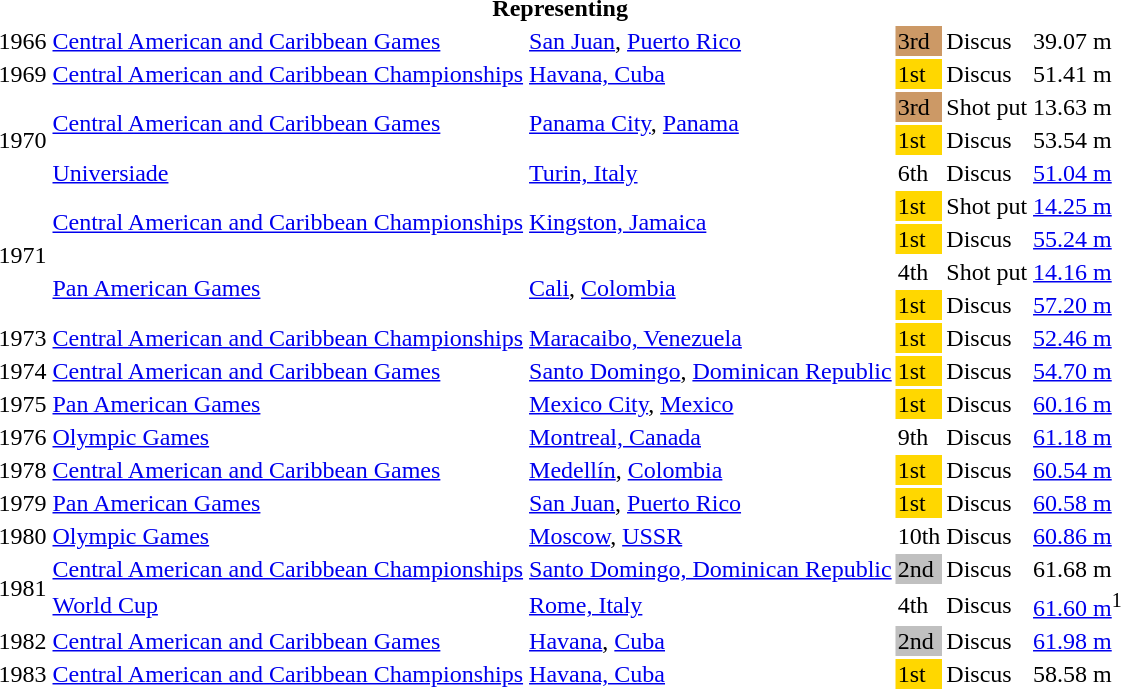<table>
<tr>
<th colspan="6">Representing </th>
</tr>
<tr>
<td>1966</td>
<td><a href='#'>Central American and Caribbean Games</a></td>
<td><a href='#'>San Juan</a>, <a href='#'>Puerto Rico</a></td>
<td bgcolor="cc9966">3rd</td>
<td>Discus</td>
<td>39.07 m</td>
</tr>
<tr>
<td>1969</td>
<td><a href='#'>Central American and Caribbean Championships</a></td>
<td><a href='#'>Havana, Cuba</a></td>
<td bgcolor="gold">1st</td>
<td>Discus</td>
<td>51.41 m</td>
</tr>
<tr>
<td rowspan=3>1970</td>
<td rowspan=2><a href='#'>Central American and Caribbean Games</a></td>
<td rowspan=2><a href='#'>Panama City</a>, <a href='#'>Panama</a></td>
<td bgcolor="cc9966">3rd</td>
<td>Shot put</td>
<td>13.63 m</td>
</tr>
<tr>
<td bgcolor="gold">1st</td>
<td>Discus</td>
<td>53.54 m</td>
</tr>
<tr>
<td><a href='#'>Universiade</a></td>
<td><a href='#'>Turin, Italy</a></td>
<td>6th</td>
<td>Discus</td>
<td><a href='#'>51.04 m</a></td>
</tr>
<tr>
<td rowspan=4>1971</td>
<td rowspan=2><a href='#'>Central American and Caribbean Championships</a></td>
<td rowspan=2><a href='#'>Kingston, Jamaica</a></td>
<td bgcolor="gold">1st</td>
<td>Shot put</td>
<td><a href='#'>14.25 m</a></td>
</tr>
<tr>
<td bgcolor="gold">1st</td>
<td>Discus</td>
<td><a href='#'>55.24 m</a></td>
</tr>
<tr>
<td rowspan=2><a href='#'>Pan American Games</a></td>
<td rowspan=2><a href='#'>Cali</a>, <a href='#'>Colombia</a></td>
<td>4th</td>
<td>Shot put</td>
<td><a href='#'>14.16 m</a></td>
</tr>
<tr>
<td bgcolor="gold">1st</td>
<td>Discus</td>
<td><a href='#'>57.20 m</a></td>
</tr>
<tr>
<td>1973</td>
<td><a href='#'>Central American and Caribbean Championships</a></td>
<td><a href='#'>Maracaibo, Venezuela</a></td>
<td bgcolor="gold">1st</td>
<td>Discus</td>
<td><a href='#'>52.46 m</a></td>
</tr>
<tr>
<td>1974</td>
<td><a href='#'>Central American and Caribbean Games</a></td>
<td><a href='#'>Santo Domingo</a>, <a href='#'>Dominican Republic</a></td>
<td bgcolor="gold">1st</td>
<td>Discus</td>
<td><a href='#'>54.70 m</a></td>
</tr>
<tr>
<td>1975</td>
<td><a href='#'>Pan American Games</a></td>
<td><a href='#'>Mexico City</a>, <a href='#'>Mexico</a></td>
<td bgcolor="gold">1st</td>
<td>Discus</td>
<td><a href='#'>60.16 m</a></td>
</tr>
<tr>
<td>1976</td>
<td><a href='#'>Olympic Games</a></td>
<td><a href='#'>Montreal, Canada</a></td>
<td>9th</td>
<td>Discus</td>
<td><a href='#'>61.18 m</a></td>
</tr>
<tr>
<td>1978</td>
<td><a href='#'>Central American and Caribbean Games</a></td>
<td><a href='#'>Medellín</a>, <a href='#'>Colombia</a></td>
<td bgcolor="gold">1st</td>
<td>Discus</td>
<td><a href='#'>60.54 m</a></td>
</tr>
<tr>
<td>1979</td>
<td><a href='#'>Pan American Games</a></td>
<td><a href='#'>San Juan</a>, <a href='#'>Puerto Rico</a></td>
<td bgcolor="gold">1st</td>
<td>Discus</td>
<td><a href='#'>60.58 m</a></td>
</tr>
<tr>
<td>1980</td>
<td><a href='#'>Olympic Games</a></td>
<td><a href='#'>Moscow</a>, <a href='#'>USSR</a></td>
<td>10th</td>
<td>Discus</td>
<td><a href='#'>60.86 m</a></td>
</tr>
<tr>
<td rowspan=2>1981</td>
<td><a href='#'>Central American and Caribbean Championships</a></td>
<td><a href='#'>Santo Domingo, Dominican Republic</a></td>
<td bgcolor="silver">2nd</td>
<td>Discus</td>
<td>61.68 m</td>
</tr>
<tr>
<td><a href='#'>World Cup</a></td>
<td><a href='#'>Rome, Italy</a></td>
<td>4th</td>
<td>Discus</td>
<td><a href='#'>61.60 m</a><sup>1</sup></td>
</tr>
<tr>
<td>1982</td>
<td><a href='#'>Central American and Caribbean Games</a></td>
<td><a href='#'>Havana</a>, <a href='#'>Cuba</a></td>
<td bgcolor="silver">2nd</td>
<td>Discus</td>
<td><a href='#'>61.98 m</a></td>
</tr>
<tr>
<td>1983</td>
<td><a href='#'>Central American and Caribbean Championships</a></td>
<td><a href='#'>Havana, Cuba</a></td>
<td bgcolor="gold">1st</td>
<td>Discus</td>
<td>58.58 m</td>
</tr>
</table>
